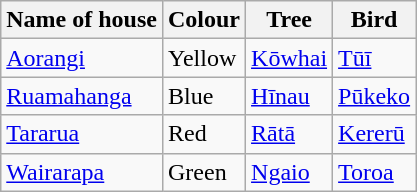<table class="wikitable">
<tr>
<th>Name of house</th>
<th>Colour</th>
<th>Tree</th>
<th>Bird</th>
</tr>
<tr>
<td><a href='#'>Aorangi</a></td>
<td> Yellow</td>
<td><a href='#'>Kōwhai</a></td>
<td><a href='#'>Tūī</a></td>
</tr>
<tr>
<td><a href='#'>Ruamahanga</a></td>
<td> Blue</td>
<td><a href='#'>Hīnau</a></td>
<td><a href='#'>Pūkeko</a></td>
</tr>
<tr>
<td><a href='#'>Tararua</a></td>
<td> Red</td>
<td><a href='#'>Rātā</a></td>
<td><a href='#'>Kererū</a></td>
</tr>
<tr>
<td><a href='#'>Wairarapa</a></td>
<td> Green</td>
<td><a href='#'>Ngaio</a></td>
<td><a href='#'>Toroa</a></td>
</tr>
</table>
